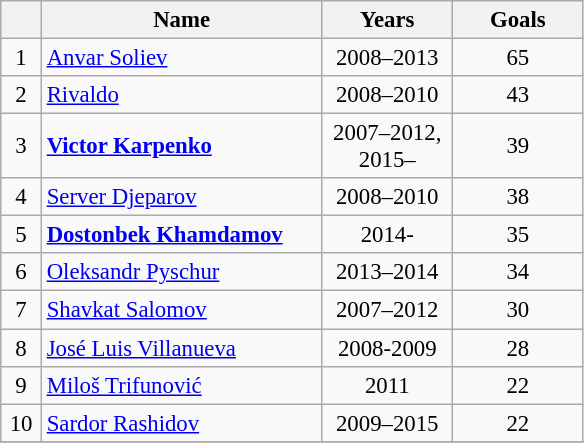<table class="wikitable sortable"  style="text-align:center; font-size:95%; ">
<tr>
<th width=20px></th>
<th width=180px>Name</th>
<th width=80px>Years</th>
<th width=80px>Goals</th>
</tr>
<tr>
<td>1</td>
<td align=left> <a href='#'>Anvar Soliev</a></td>
<td>2008–2013</td>
<td>65</td>
</tr>
<tr>
<td>2</td>
<td align=left> <a href='#'>Rivaldo</a></td>
<td>2008–2010</td>
<td>43</td>
</tr>
<tr>
<td>3</td>
<td align=left> <strong><a href='#'>Victor Karpenko</a></strong></td>
<td>2007–2012, 2015–</td>
<td>39</td>
</tr>
<tr>
<td>4</td>
<td align=left> <a href='#'>Server Djeparov</a></td>
<td>2008–2010</td>
<td>38</td>
</tr>
<tr>
<td>5</td>
<td align=left> <strong><a href='#'>Dostonbek Khamdamov</a></strong></td>
<td>2014-</td>
<td>35</td>
</tr>
<tr>
<td>6</td>
<td align=left> <a href='#'>Oleksandr Pyschur</a></td>
<td>2013–2014</td>
<td>34</td>
</tr>
<tr>
<td>7</td>
<td align=left> <a href='#'>Shavkat Salomov</a></td>
<td>2007–2012</td>
<td>30</td>
</tr>
<tr>
<td>8</td>
<td align=left> <a href='#'>José Luis Villanueva</a></td>
<td>2008-2009</td>
<td>28</td>
</tr>
<tr>
<td>9</td>
<td align=left> <a href='#'>Miloš Trifunović</a></td>
<td>2011</td>
<td>22</td>
</tr>
<tr>
<td>10</td>
<td align=left> <a href='#'>Sardor Rashidov</a></td>
<td>2009–2015</td>
<td>22</td>
</tr>
<tr>
</tr>
</table>
